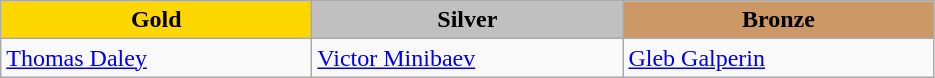<table class="wikitable" style="text-align:left">
<tr align="center">
<td width=200 bgcolor=gold><strong>Gold</strong></td>
<td width=200 bgcolor=silver><strong>Silver</strong></td>
<td width=200 bgcolor=CC9966><strong>Bronze</strong></td>
</tr>
<tr>
<td><a href='#'>Thomas Daley</a> <br> </td>
<td><a href='#'>Victor Minibaev</a> <br> </td>
<td><a href='#'>Gleb Galperin</a> <br> </td>
</tr>
</table>
